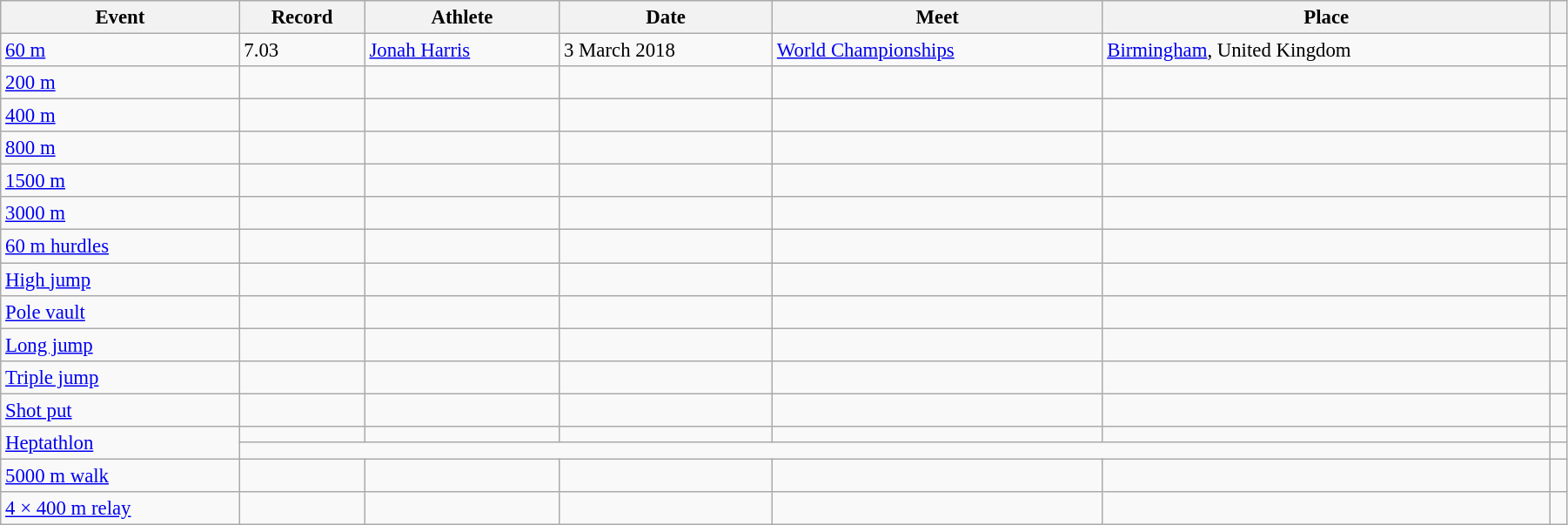<table class="wikitable" style="font-size:95%; width: 95%;">
<tr>
<th>Event</th>
<th>Record</th>
<th>Athlete</th>
<th>Date</th>
<th>Meet</th>
<th>Place</th>
<th></th>
</tr>
<tr>
<td><a href='#'>60 m</a></td>
<td>7.03</td>
<td><a href='#'>Jonah Harris</a></td>
<td>3 March 2018</td>
<td><a href='#'>World Championships</a></td>
<td><a href='#'>Birmingham</a>, United Kingdom</td>
<td></td>
</tr>
<tr>
<td><a href='#'>200 m</a></td>
<td></td>
<td></td>
<td></td>
<td></td>
<td></td>
<td></td>
</tr>
<tr>
<td><a href='#'>400 m</a></td>
<td></td>
<td></td>
<td></td>
<td></td>
<td></td>
<td></td>
</tr>
<tr>
<td><a href='#'>800 m</a></td>
<td></td>
<td></td>
<td></td>
<td></td>
<td></td>
<td></td>
</tr>
<tr>
<td><a href='#'>1500 m</a></td>
<td></td>
<td></td>
<td></td>
<td></td>
<td></td>
<td></td>
</tr>
<tr>
<td><a href='#'>3000 m</a></td>
<td></td>
<td></td>
<td></td>
<td></td>
<td></td>
<td></td>
</tr>
<tr>
<td><a href='#'>60 m hurdles</a></td>
<td></td>
<td></td>
<td></td>
<td></td>
<td></td>
<td></td>
</tr>
<tr>
<td><a href='#'>High jump</a></td>
<td></td>
<td></td>
<td></td>
<td></td>
<td></td>
<td></td>
</tr>
<tr>
<td><a href='#'>Pole vault</a></td>
<td></td>
<td></td>
<td></td>
<td></td>
<td></td>
<td></td>
</tr>
<tr>
<td><a href='#'>Long jump</a></td>
<td></td>
<td></td>
<td></td>
<td></td>
<td></td>
<td></td>
</tr>
<tr>
<td><a href='#'>Triple jump</a></td>
<td></td>
<td></td>
<td></td>
<td></td>
<td></td>
<td></td>
</tr>
<tr>
<td><a href='#'>Shot put</a></td>
<td></td>
<td></td>
<td></td>
<td></td>
<td></td>
<td></td>
</tr>
<tr>
<td rowspan=2><a href='#'>Heptathlon</a></td>
<td></td>
<td></td>
<td></td>
<td></td>
<td></td>
<td></td>
</tr>
<tr>
<td colspan=5></td>
<td></td>
</tr>
<tr>
<td><a href='#'>5000 m walk</a></td>
<td></td>
<td></td>
<td></td>
<td></td>
<td></td>
<td></td>
</tr>
<tr>
<td><a href='#'>4 × 400 m relay</a></td>
<td></td>
<td></td>
<td></td>
<td></td>
<td></td>
<td></td>
</tr>
</table>
